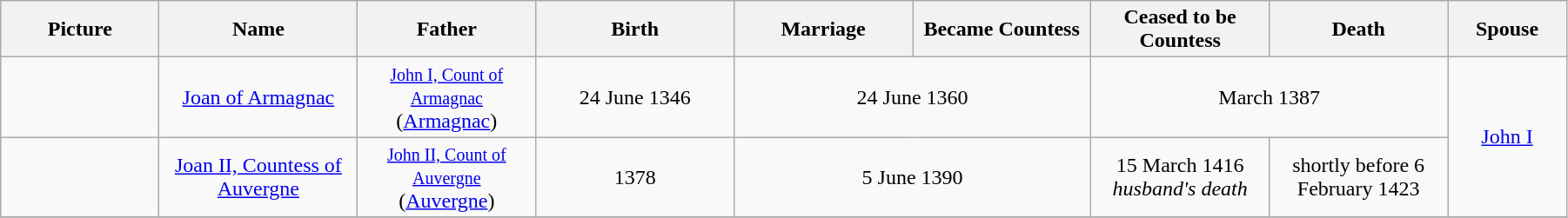<table width=95% class="wikitable">
<tr>
<th width = "8%">Picture</th>
<th width = "10%">Name</th>
<th width = "9%">Father</th>
<th width = "10%">Birth</th>
<th width = "9%">Marriage</th>
<th width = "9%">Became Countess</th>
<th width = "9%">Ceased to be Countess</th>
<th width = "9%">Death</th>
<th width = "6%">Spouse</th>
</tr>
<tr>
<td align="center"></td>
<td align="center"><a href='#'>Joan of Armagnac</a></td>
<td align="center"><small><a href='#'>John I, Count of Armagnac</a></small><br> (<a href='#'>Armagnac</a>)</td>
<td align="center">24 June 1346</td>
<td align="center" colspan="2">24 June 1360</td>
<td align="center" colspan="2">March 1387</td>
<td align="center" rowspan="2"><a href='#'>John I</a></td>
</tr>
<tr>
<td align="center"></td>
<td align="center"><a href='#'>Joan II, Countess of Auvergne</a></td>
<td align="center"><small><a href='#'>John II, Count of Auvergne</a></small><br> (<a href='#'>Auvergne</a>)</td>
<td align="center">1378</td>
<td align="center" colspan="2">5 June 1390</td>
<td align="center">15 March 1416<br><em>husband's death</em></td>
<td align="center">shortly before 6 February 1423</td>
</tr>
<tr>
</tr>
</table>
